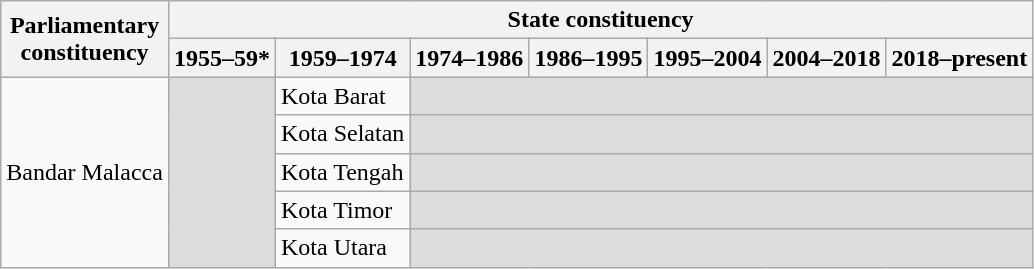<table class="wikitable">
<tr>
<th rowspan="2">Parliamentary<br>constituency</th>
<th colspan="7">State constituency</th>
</tr>
<tr>
<th>1955–59*</th>
<th>1959–1974</th>
<th>1974–1986</th>
<th>1986–1995</th>
<th>1995–2004</th>
<th>2004–2018</th>
<th>2018–present</th>
</tr>
<tr>
<td rowspan="5">Bandar Malacca</td>
<td rowspan="5" bgcolor="dcdcdc"></td>
<td>Kota Barat</td>
<td colspan="5" bgcolor="dcdcdc"></td>
</tr>
<tr>
<td>Kota Selatan</td>
<td colspan="5" bgcolor="dcdcdc"></td>
</tr>
<tr>
<td>Kota Tengah</td>
<td colspan="5" bgcolor="dcdcdc"></td>
</tr>
<tr>
<td>Kota Timor</td>
<td colspan="5" bgcolor="dcdcdc"></td>
</tr>
<tr>
<td>Kota Utara</td>
<td colspan="5" bgcolor="dcdcdc"></td>
</tr>
</table>
